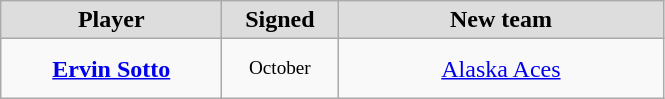<table class="wikitable" style="text-align: center">
<tr align="center" bgcolor="#dddddd">
<td style="width:140px"><strong>Player</strong></td>
<td style="width:70px"><strong>Signed</strong></td>
<td style="width:210px"><strong>New team</strong></td>
</tr>
<tr style="height:40px">
<td><strong><a href='#'>Ervin Sotto</a></strong></td>
<td style="font-size: 80%">October</td>
<td><a href='#'>Alaska Aces</a></td>
</tr>
</table>
